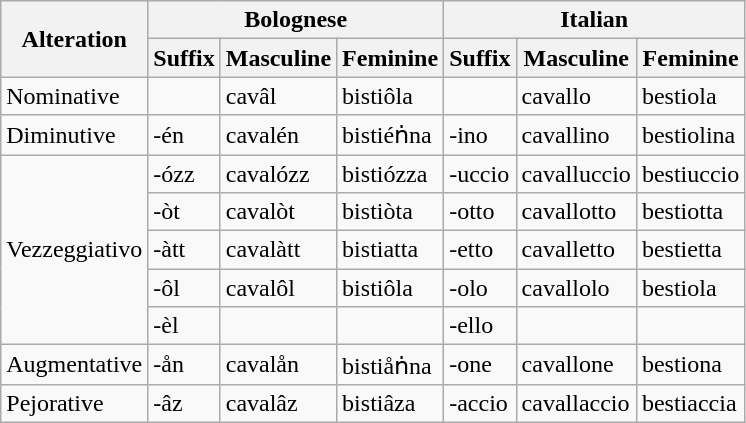<table class="wikitable">
<tr>
<th rowspan="2">Alteration</th>
<th colspan="3">Bolognese</th>
<th colspan="3">Italian</th>
</tr>
<tr>
<th>Suffix</th>
<th>Masculine</th>
<th>Feminine</th>
<th>Suffix</th>
<th>Masculine</th>
<th>Feminine</th>
</tr>
<tr>
<td>Nominative</td>
<td></td>
<td>cavâl</td>
<td>bistiôla</td>
<td></td>
<td>cavallo</td>
<td>bestiola</td>
</tr>
<tr>
<td>Diminutive</td>
<td>-én</td>
<td>cavalén</td>
<td>bistiéṅna</td>
<td>-ino</td>
<td>cavallino</td>
<td>bestiolina</td>
</tr>
<tr>
<td rowspan="5">Vezzeggiativo</td>
<td>-ózz</td>
<td>cavalózz</td>
<td>bistiózza</td>
<td>-uccio</td>
<td>cavalluccio</td>
<td>bestiuccio</td>
</tr>
<tr>
<td>-òt</td>
<td>cavalòt</td>
<td>bistiòta</td>
<td>-otto</td>
<td>cavallotto</td>
<td>bestiotta</td>
</tr>
<tr>
<td>-àtt</td>
<td>cavalàtt</td>
<td>bistiatta</td>
<td>-etto</td>
<td>cavalletto</td>
<td>bestietta</td>
</tr>
<tr>
<td>-ôl</td>
<td>cavalôl</td>
<td>bistiôla</td>
<td>-olo</td>
<td>cavallolo</td>
<td>bestiola</td>
</tr>
<tr>
<td>-èl</td>
<td></td>
<td></td>
<td>-ello</td>
<td></td>
<td></td>
</tr>
<tr>
<td>Augmentative</td>
<td>-ån</td>
<td>cavalån</td>
<td>bistiåṅna</td>
<td>-one</td>
<td>cavallone</td>
<td>bestiona</td>
</tr>
<tr>
<td>Pejorative</td>
<td>-âz</td>
<td>cavalâz</td>
<td>bistiâza</td>
<td>-accio</td>
<td>cavallaccio</td>
<td>bestiaccia</td>
</tr>
</table>
